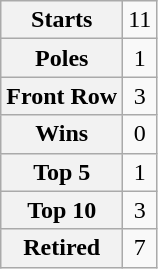<table class="wikitable" style="text-align:center">
<tr>
<th>Starts</th>
<td>11</td>
</tr>
<tr>
<th>Poles</th>
<td>1</td>
</tr>
<tr>
<th>Front Row</th>
<td>3</td>
</tr>
<tr>
<th>Wins</th>
<td>0</td>
</tr>
<tr>
<th>Top 5</th>
<td>1</td>
</tr>
<tr>
<th>Top 10</th>
<td>3</td>
</tr>
<tr>
<th>Retired</th>
<td>7</td>
</tr>
</table>
